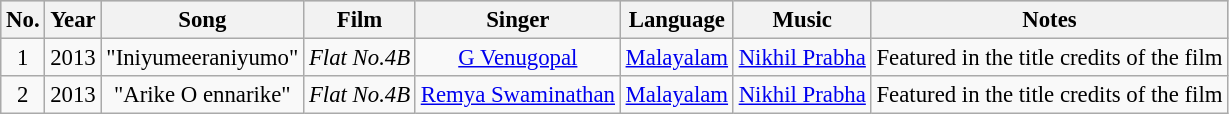<table class="wikitable sortable" style="font-size:95%; text-align:center;">
<tr style="background:#ccc; text-align:center;">
<th>No.</th>
<th>Year</th>
<th>Song</th>
<th>Film</th>
<th>Singer</th>
<th>Language</th>
<th>Music</th>
<th>Notes</th>
</tr>
<tr>
<td>1</td>
<td>2013</td>
<td>"Iniyumeeraniyumo"</td>
<td><em>Flat No.4B</em></td>
<td><a href='#'>G Venugopal</a></td>
<td><a href='#'>Malayalam</a></td>
<td><a href='#'>Nikhil Prabha</a></td>
<td>Featured in the title credits of the film</td>
</tr>
<tr>
<td>2</td>
<td>2013</td>
<td>"Arike O ennarike"</td>
<td><em>Flat No.4B</em></td>
<td><a href='#'>Remya Swaminathan</a></td>
<td><a href='#'>Malayalam</a></td>
<td><a href='#'>Nikhil Prabha</a></td>
<td>Featured in the title credits of the film</td>
</tr>
</table>
